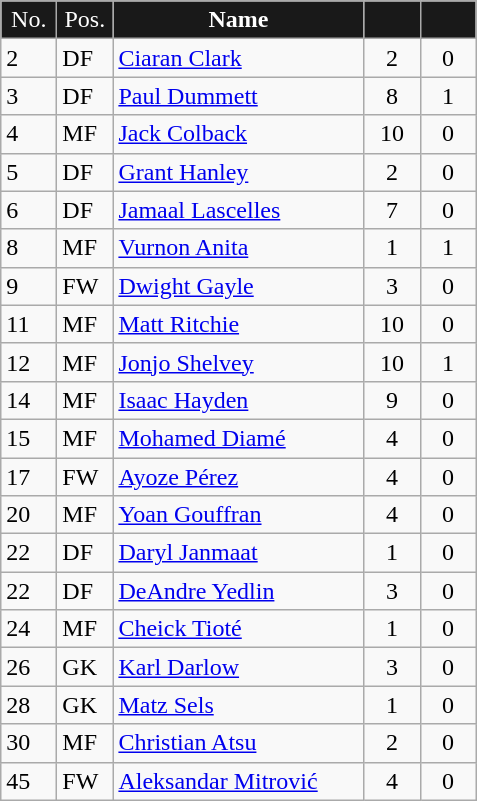<table class="wikitable"  style="text-align:center; font-size:100%; ">
<tr>
<td style="background:#191919; color:white; width:30px;">No.</td>
<td style="background:#191919; color:white; width:30px;">Pos.</td>
<th style="background:#191919; color:white; width:160px;">Name</th>
<td style="background:#191919; color:white; width:30px;"></td>
<td style="background:#191919; color:white; width:30px;"></td>
</tr>
<tr>
<td align="left">2</td>
<td align="left">DF</td>
<td align="left"> <a href='#'>Ciaran Clark</a></td>
<td>2</td>
<td>0</td>
</tr>
<tr>
<td align="left">3</td>
<td align="left">DF</td>
<td align="left"> <a href='#'>Paul Dummett</a></td>
<td>8</td>
<td>1</td>
</tr>
<tr>
<td align="left">4</td>
<td align="left">MF</td>
<td align="left"> <a href='#'>Jack Colback</a></td>
<td>10</td>
<td>0</td>
</tr>
<tr>
<td align="left">5</td>
<td align="left">DF</td>
<td align="left"> <a href='#'>Grant Hanley</a></td>
<td>2</td>
<td>0</td>
</tr>
<tr>
<td align="left">6</td>
<td align="left">DF</td>
<td align="left"> <a href='#'>Jamaal Lascelles</a></td>
<td>7</td>
<td>0</td>
</tr>
<tr>
<td align="left">8</td>
<td align="left">MF</td>
<td align="left"> <a href='#'>Vurnon Anita</a></td>
<td>1</td>
<td>1</td>
</tr>
<tr>
<td align="left">9</td>
<td align="left">FW</td>
<td align="left"> <a href='#'>Dwight Gayle</a></td>
<td>3</td>
<td>0</td>
</tr>
<tr>
<td align="left">11</td>
<td align="left">MF</td>
<td align="left"> <a href='#'>Matt Ritchie</a></td>
<td>10</td>
<td>0</td>
</tr>
<tr>
<td align="left">12</td>
<td align="left">MF</td>
<td align="left"> <a href='#'>Jonjo Shelvey</a></td>
<td>10</td>
<td>1</td>
</tr>
<tr>
<td align="left">14</td>
<td align="left">MF</td>
<td align="left"> <a href='#'>Isaac Hayden</a></td>
<td>9</td>
<td>0</td>
</tr>
<tr>
<td align="left">15</td>
<td align="left">MF</td>
<td align="left"> <a href='#'>Mohamed Diamé</a></td>
<td>4</td>
<td>0</td>
</tr>
<tr>
<td align="left">17</td>
<td align="left">FW</td>
<td align="left"> <a href='#'>Ayoze Pérez</a></td>
<td>4</td>
<td>0</td>
</tr>
<tr>
<td align="left">20</td>
<td align="left">MF</td>
<td align="left"> <a href='#'>Yoan Gouffran</a></td>
<td>4</td>
<td>0</td>
</tr>
<tr>
<td align="left">22</td>
<td align="left">DF</td>
<td align="left"> <a href='#'>Daryl Janmaat</a></td>
<td>1</td>
<td>0</td>
</tr>
<tr>
<td align="left">22</td>
<td align="left">DF</td>
<td align="left"> <a href='#'>DeAndre Yedlin</a></td>
<td>3</td>
<td>0</td>
</tr>
<tr>
<td align="left">24</td>
<td align="left">MF</td>
<td align="left"> <a href='#'>Cheick Tioté</a></td>
<td>1</td>
<td>0</td>
</tr>
<tr>
<td align="left">26</td>
<td align="left">GK</td>
<td align="left"> <a href='#'>Karl Darlow</a></td>
<td>3</td>
<td>0</td>
</tr>
<tr>
<td align="left">28</td>
<td align="left">GK</td>
<td align="left"> <a href='#'>Matz Sels</a></td>
<td>1</td>
<td>0</td>
</tr>
<tr>
<td align="left">30</td>
<td align="left">MF</td>
<td align="left"> <a href='#'>Christian Atsu</a></td>
<td>2</td>
<td>0</td>
</tr>
<tr>
<td align="left">45</td>
<td align="left">FW</td>
<td align="left"> <a href='#'>Aleksandar Mitrović</a></td>
<td>4</td>
<td>0</td>
</tr>
</table>
